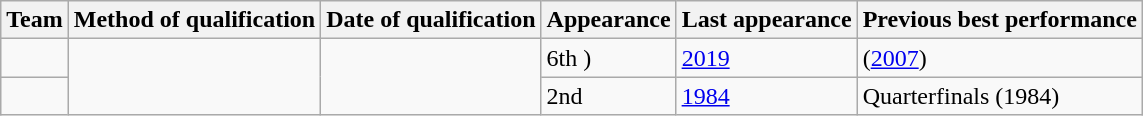<table class="wikitable sortable">
<tr>
<th>Team</th>
<th>Method of qualification</th>
<th>Date of qualification</th>
<th data-sort-type="number">Appearance</th>
<th>Last appearance</th>
<th>Previous best performance</th>
</tr>
<tr>
<td></td>
<td rowspan="2"></td>
<td rowspan="2"></td>
<td>6th )</td>
<td><a href='#'>2019</a></td>
<td> (<a href='#'>2007</a>)</td>
</tr>
<tr>
<td></td>
<td>2nd</td>
<td><a href='#'>1984</a></td>
<td>Quarterfinals (1984)</td>
</tr>
</table>
